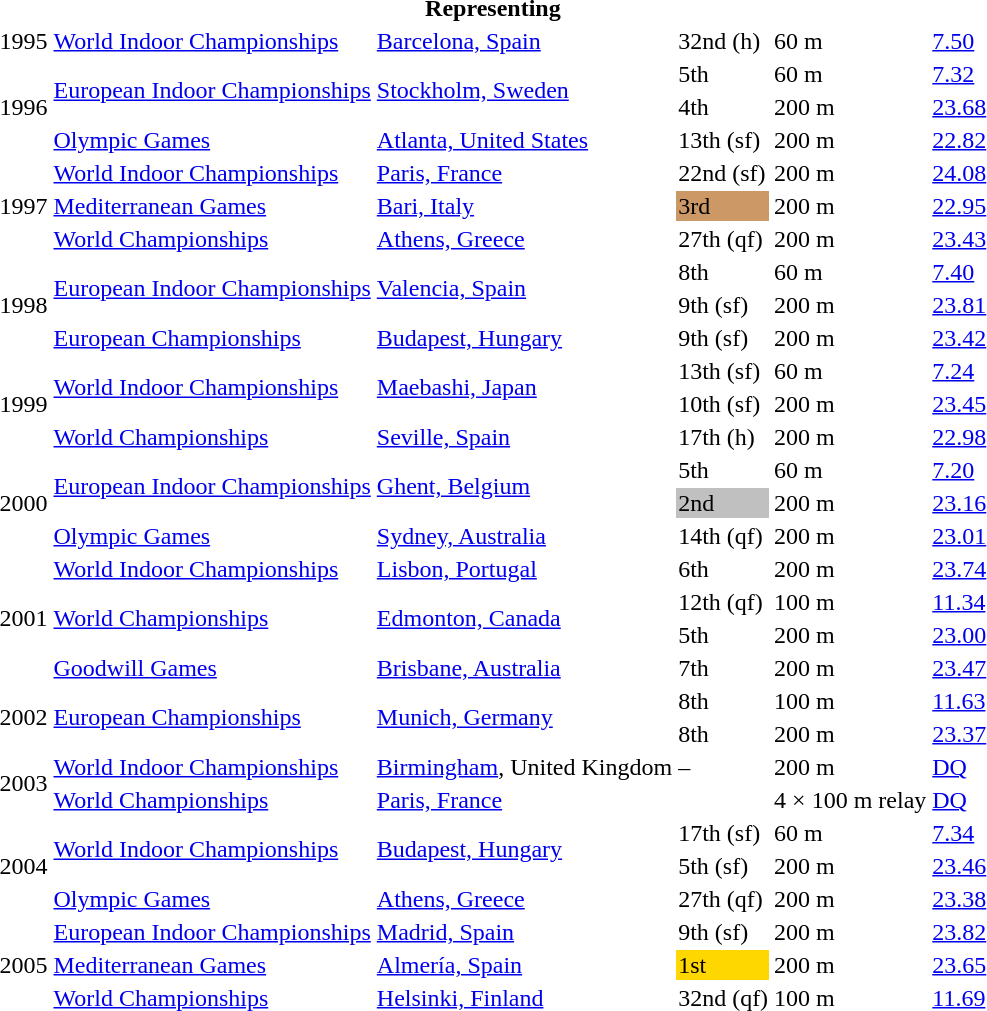<table>
<tr>
<th colspan="6">Representing </th>
</tr>
<tr>
<td>1995</td>
<td><a href='#'>World Indoor Championships</a></td>
<td><a href='#'>Barcelona, Spain</a></td>
<td>32nd (h)</td>
<td>60 m</td>
<td><a href='#'>7.50</a></td>
</tr>
<tr>
<td rowspan=3>1996</td>
<td rowspan=2><a href='#'>European Indoor Championships</a></td>
<td rowspan=2><a href='#'>Stockholm, Sweden</a></td>
<td>5th</td>
<td>60 m</td>
<td><a href='#'>7.32</a></td>
</tr>
<tr>
<td>4th</td>
<td>200 m</td>
<td><a href='#'>23.68</a></td>
</tr>
<tr>
<td><a href='#'>Olympic Games</a></td>
<td><a href='#'>Atlanta, United States</a></td>
<td>13th (sf)</td>
<td>200 m</td>
<td><a href='#'>22.82</a></td>
</tr>
<tr>
<td rowspan=3>1997</td>
<td><a href='#'>World Indoor Championships</a></td>
<td><a href='#'>Paris, France</a></td>
<td>22nd (sf)</td>
<td>200 m</td>
<td><a href='#'>24.08</a></td>
</tr>
<tr>
<td><a href='#'>Mediterranean Games</a></td>
<td><a href='#'>Bari, Italy</a></td>
<td bgcolor="cc9966">3rd</td>
<td>200 m</td>
<td><a href='#'>22.95</a></td>
</tr>
<tr>
<td><a href='#'>World Championships</a></td>
<td><a href='#'>Athens, Greece</a></td>
<td>27th (qf)</td>
<td>200 m</td>
<td><a href='#'>23.43</a></td>
</tr>
<tr>
<td rowspan=3>1998</td>
<td rowspan=2><a href='#'>European Indoor Championships</a></td>
<td rowspan=2><a href='#'>Valencia, Spain</a></td>
<td>8th</td>
<td>60 m</td>
<td><a href='#'>7.40</a></td>
</tr>
<tr>
<td>9th (sf)</td>
<td>200 m</td>
<td><a href='#'>23.81</a></td>
</tr>
<tr>
<td><a href='#'>European Championships</a></td>
<td><a href='#'>Budapest, Hungary</a></td>
<td>9th (sf)</td>
<td>200 m</td>
<td><a href='#'>23.42</a></td>
</tr>
<tr>
<td rowspan=3>1999</td>
<td rowspan=2><a href='#'>World Indoor Championships</a></td>
<td rowspan=2><a href='#'>Maebashi, Japan</a></td>
<td>13th (sf)</td>
<td>60 m</td>
<td><a href='#'>7.24</a></td>
</tr>
<tr>
<td>10th (sf)</td>
<td>200 m</td>
<td><a href='#'>23.45</a></td>
</tr>
<tr>
<td><a href='#'>World Championships</a></td>
<td><a href='#'>Seville, Spain</a></td>
<td>17th (h)</td>
<td>200 m</td>
<td><a href='#'>22.98</a></td>
</tr>
<tr>
<td rowspan=3>2000</td>
<td rowspan=2><a href='#'>European Indoor Championships</a></td>
<td rowspan=2><a href='#'>Ghent, Belgium</a></td>
<td>5th</td>
<td>60 m</td>
<td><a href='#'>7.20</a></td>
</tr>
<tr>
<td bgcolor="silver">2nd</td>
<td>200 m</td>
<td><a href='#'>23.16</a></td>
</tr>
<tr>
<td><a href='#'>Olympic Games</a></td>
<td><a href='#'>Sydney, Australia</a></td>
<td>14th (qf)</td>
<td>200 m</td>
<td><a href='#'>23.01</a></td>
</tr>
<tr>
<td rowspan=4>2001</td>
<td><a href='#'>World Indoor Championships</a></td>
<td><a href='#'>Lisbon, Portugal</a></td>
<td>6th</td>
<td>200 m</td>
<td><a href='#'>23.74</a></td>
</tr>
<tr>
<td rowspan=2><a href='#'>World Championships</a></td>
<td rowspan=2><a href='#'>Edmonton, Canada</a></td>
<td>12th (qf)</td>
<td>100 m</td>
<td><a href='#'>11.34</a></td>
</tr>
<tr>
<td>5th</td>
<td>200 m</td>
<td><a href='#'>23.00</a></td>
</tr>
<tr>
<td><a href='#'>Goodwill Games</a></td>
<td><a href='#'>Brisbane, Australia</a></td>
<td>7th</td>
<td>200 m</td>
<td><a href='#'>23.47</a></td>
</tr>
<tr>
<td rowspan=2>2002</td>
<td rowspan=2><a href='#'>European Championships</a></td>
<td rowspan=2><a href='#'>Munich, Germany</a></td>
<td>8th</td>
<td>100 m</td>
<td><a href='#'>11.63</a></td>
</tr>
<tr>
<td>8th</td>
<td>200 m</td>
<td><a href='#'>23.37</a></td>
</tr>
<tr>
<td rowspan=2>2003</td>
<td><a href='#'>World Indoor Championships</a></td>
<td><a href='#'>Birmingham</a>, United Kingdom</td>
<td>–</td>
<td>200 m</td>
<td><a href='#'>DQ</a></td>
</tr>
<tr>
<td><a href='#'>World Championships</a></td>
<td><a href='#'>Paris, France</a></td>
<td></td>
<td>4 × 100 m relay</td>
<td><a href='#'>DQ</a></td>
</tr>
<tr>
<td rowspan=3>2004</td>
<td rowspan=2><a href='#'>World Indoor Championships</a></td>
<td rowspan=2><a href='#'>Budapest, Hungary</a></td>
<td>17th (sf)</td>
<td>60 m</td>
<td><a href='#'>7.34</a></td>
</tr>
<tr>
<td>5th (sf)</td>
<td>200 m</td>
<td><a href='#'>23.46</a></td>
</tr>
<tr>
<td><a href='#'>Olympic Games</a></td>
<td><a href='#'>Athens, Greece</a></td>
<td>27th (qf)</td>
<td>200 m</td>
<td><a href='#'>23.38</a></td>
</tr>
<tr>
<td rowspan=3>2005</td>
<td><a href='#'>European Indoor Championships</a></td>
<td><a href='#'>Madrid, Spain</a></td>
<td>9th (sf)</td>
<td>200 m</td>
<td><a href='#'>23.82</a></td>
</tr>
<tr>
<td><a href='#'>Mediterranean Games</a></td>
<td><a href='#'>Almería, Spain</a></td>
<td bgcolor="gold">1st</td>
<td>200 m</td>
<td><a href='#'>23.65</a></td>
</tr>
<tr>
<td><a href='#'>World Championships</a></td>
<td><a href='#'>Helsinki, Finland</a></td>
<td>32nd (qf)</td>
<td>100 m</td>
<td><a href='#'>11.69</a></td>
</tr>
</table>
